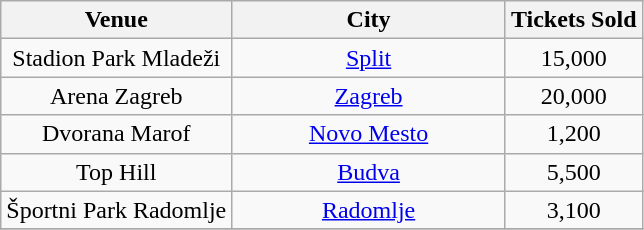<table class="wikitable" style="text-align:center">
<tr>
<th style="width:200;">Venue</th>
<th style="width:175px;">City</th>
<th style="width:200;">Tickets Sold</th>
</tr>
<tr>
<td>Stadion Park Mladeži</td>
<td><a href='#'>Split</a></td>
<td>15,000</td>
</tr>
<tr>
<td>Arena Zagreb</td>
<td><a href='#'>Zagreb</a></td>
<td>20,000</td>
</tr>
<tr>
<td>Dvorana Marof</td>
<td><a href='#'>Novo Mesto</a></td>
<td>1,200</td>
</tr>
<tr>
<td>Top Hill</td>
<td><a href='#'>Budva</a></td>
<td>5,500</td>
</tr>
<tr>
<td>Športni Park Radomlje</td>
<td><a href='#'>Radomlje</a></td>
<td>3,100</td>
</tr>
<tr>
</tr>
</table>
